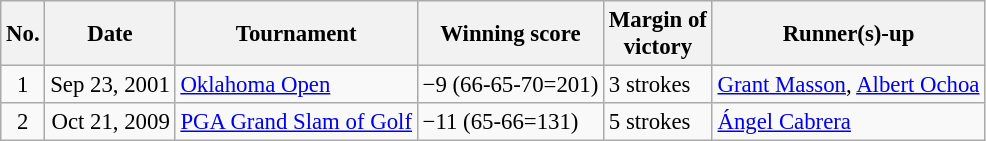<table class="wikitable" style="font-size:95%;">
<tr>
<th>No.</th>
<th>Date</th>
<th>Tournament</th>
<th>Winning score</th>
<th>Margin of<br>victory</th>
<th>Runner(s)-up</th>
</tr>
<tr>
<td align=center>1</td>
<td align=right>Sep 23, 2001</td>
<td><a href='#'>Oklahoma Open</a></td>
<td>−9 (66-65-70=201)</td>
<td>3 strokes</td>
<td> <a href='#'>Grant Masson</a>,  <a href='#'>Albert Ochoa</a></td>
</tr>
<tr>
<td align=center>2</td>
<td align=right>Oct 21, 2009</td>
<td><a href='#'>PGA Grand Slam of Golf</a></td>
<td>−11 (65-66=131)</td>
<td>5 strokes</td>
<td> <a href='#'>Ángel Cabrera</a></td>
</tr>
</table>
